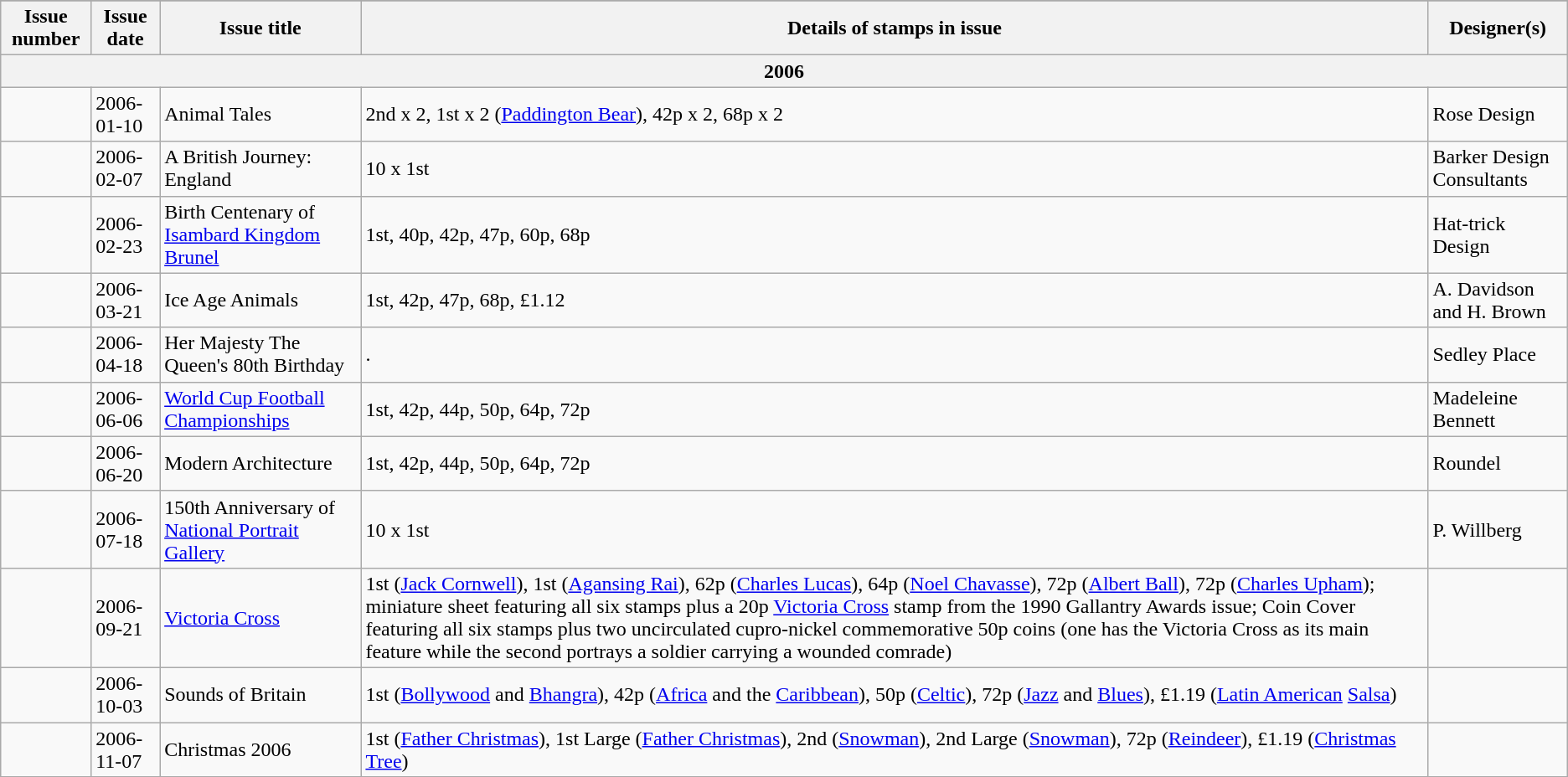<table class="wikitable">
<tr>
</tr>
<tr>
<th>Issue number</th>
<th>Issue date</th>
<th>Issue title</th>
<th>Details of stamps in issue</th>
<th>Designer(s)</th>
</tr>
<tr>
<th colspan=5>2006</th>
</tr>
<tr>
<td></td>
<td>2006-01-10</td>
<td>Animal Tales</td>
<td>2nd x 2, 1st x 2 (<a href='#'>Paddington Bear</a>), 42p x 2, 68p x 2</td>
<td>Rose Design</td>
</tr>
<tr>
<td></td>
<td>2006-02-07</td>
<td>A British Journey: England</td>
<td>10 x 1st</td>
<td>Barker Design Consultants</td>
</tr>
<tr>
<td></td>
<td>2006-02-23</td>
<td>Birth Centenary of <a href='#'>Isambard Kingdom Brunel</a></td>
<td>1st, 40p, 42p, 47p, 60p, 68p</td>
<td>Hat-trick Design</td>
</tr>
<tr>
<td></td>
<td>2006-03-21</td>
<td>Ice Age Animals</td>
<td>1st, 42p, 47p, 68p, £1.12</td>
<td>A. Davidson and H. Brown</td>
</tr>
<tr>
<td></td>
<td>2006-04-18</td>
<td>Her Majesty The Queen's 80th Birthday</td>
<td>.</td>
<td>Sedley Place</td>
</tr>
<tr>
<td></td>
<td>2006-06-06</td>
<td><a href='#'>World Cup Football Championships</a></td>
<td>1st, 42p, 44p, 50p, 64p, 72p</td>
<td>Madeleine Bennett</td>
</tr>
<tr>
<td></td>
<td>2006-06-20</td>
<td>Modern Architecture</td>
<td>1st, 42p, 44p, 50p, 64p, 72p</td>
<td>Roundel</td>
</tr>
<tr>
<td></td>
<td>2006-07-18</td>
<td>150th Anniversary of <a href='#'>National Portrait Gallery</a></td>
<td>10 x 1st</td>
<td>P. Willberg</td>
</tr>
<tr>
<td></td>
<td>2006-09-21</td>
<td><a href='#'>Victoria Cross</a></td>
<td>1st (<a href='#'>Jack Cornwell</a>), 1st (<a href='#'>Agansing Rai</a>), 62p (<a href='#'>Charles Lucas</a>), 64p (<a href='#'>Noel Chavasse</a>), 72p (<a href='#'>Albert Ball</a>), 72p (<a href='#'>Charles Upham</a>); miniature sheet featuring all six stamps plus a 20p <a href='#'>Victoria Cross</a> stamp from the 1990 Gallantry Awards issue; Coin Cover featuring all six stamps plus two uncirculated cupro-nickel commemorative 50p coins (one has the Victoria Cross as its main feature while the second portrays a soldier carrying a wounded comrade)</td>
<td></td>
</tr>
<tr>
<td></td>
<td>2006-10-03</td>
<td>Sounds of Britain</td>
<td>1st (<a href='#'>Bollywood</a> and <a href='#'>Bhangra</a>), 42p (<a href='#'>Africa</a> and the <a href='#'>Caribbean</a>), 50p (<a href='#'>Celtic</a>), 72p (<a href='#'>Jazz</a> and <a href='#'>Blues</a>), £1.19 (<a href='#'>Latin American</a> <a href='#'>Salsa</a>)</td>
<td></td>
</tr>
<tr>
<td></td>
<td>2006-11-07</td>
<td>Christmas 2006</td>
<td>1st (<a href='#'>Father Christmas</a>), 1st Large (<a href='#'>Father Christmas</a>), 2nd (<a href='#'>Snowman</a>), 2nd Large (<a href='#'>Snowman</a>), 72p (<a href='#'>Reindeer</a>), £1.19 (<a href='#'>Christmas Tree</a>)</td>
<td></td>
</tr>
<tr>
</tr>
</table>
